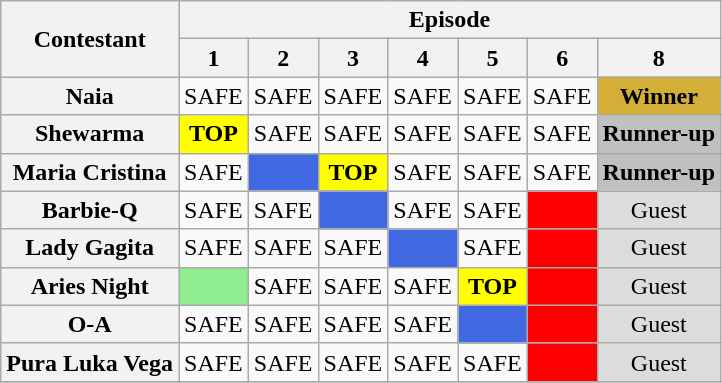<table class="wikitable" style="text-align:center">
<tr>
<th scope="col" rowspan="2">Contestant</th>
<th scope="col" colspan="7">Episode</th>
</tr>
<tr>
<th scope="col">1</th>
<th scope="col">2</th>
<th scope="col">3</th>
<th scope="col">4</th>
<th scope="col">5</th>
<th scope="col">6</th>
<th scope="col">8</th>
</tr>
<tr>
<th scope="row">Naia</th>
<td>SAFE</td>
<td>SAFE</td>
<td>SAFE</td>
<td>SAFE</td>
<td>SAFE</td>
<td>SAFE</td>
<td bgcolor="D4AF37"><strong>Winner</strong></td>
</tr>
<tr>
<th scope="row">Shewarma</th>
<td bgcolor="yellow"><strong>TOP</strong></td>
<td>SAFE</td>
<td>SAFE</td>
<td>SAFE</td>
<td>SAFE</td>
<td>SAFE</td>
<td bgcolor="silver" nowrap><strong>Runner-up</strong></td>
</tr>
<tr>
<th scope="row">Maria Cristina</th>
<td>SAFE</td>
<td bgcolor="royalblue"><strong></strong></td>
<td bgcolor="yellow"><strong>TOP</strong></td>
<td>SAFE</td>
<td>SAFE</td>
<td>SAFE</td>
<td bgcolor="silver"><strong>Runner-up</strong></td>
</tr>
<tr>
<th scope="row">Barbie-Q</th>
<td>SAFE</td>
<td>SAFE</td>
<td bgcolor="royalblue"><strong></strong></td>
<td>SAFE</td>
<td>SAFE</td>
<td bgcolor="red"></td>
<td bgcolor="gainsboro">Guest</td>
</tr>
<tr>
<th scope="row">Lady Gagita</th>
<td>SAFE</td>
<td>SAFE</td>
<td>SAFE</td>
<td bgcolor="royalblue"><strong></strong></td>
<td>SAFE</td>
<td bgcolor="red"></td>
<td bgcolor="gainsboro">Guest</td>
</tr>
<tr>
<th scope="row">Aries Night</th>
<td bgcolor="lightgreen"><strong></strong></td>
<td>SAFE</td>
<td>SAFE</td>
<td>SAFE</td>
<td bgcolor="yellow"><strong>TOP</strong></td>
<td bgcolor="red"></td>
<td bgcolor="gainsboro">Guest</td>
</tr>
<tr>
<th scope="row">O-A</th>
<td>SAFE</td>
<td>SAFE</td>
<td>SAFE</td>
<td>SAFE</td>
<td bgcolor="royalblue"><strong></strong></td>
<td bgcolor="red"></td>
<td bgcolor="gainsboro">Guest</td>
</tr>
<tr>
<th scope="row" nowrap>Pura Luka Vega</th>
<td>SAFE</td>
<td>SAFE</td>
<td>SAFE</td>
<td>SAFE</td>
<td>SAFE</td>
<td bgcolor="red"></td>
<td bgcolor="gainsboro">Guest</td>
</tr>
<tr>
</tr>
</table>
